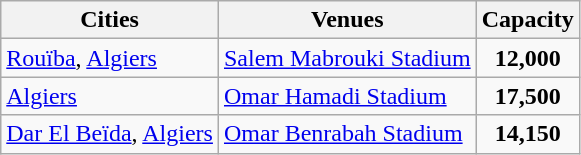<table class="wikitable">
<tr>
<th>Cities</th>
<th>Venues</th>
<th>Capacity</th>
</tr>
<tr>
<td><a href='#'>Rouïba</a>, <a href='#'>Algiers</a></td>
<td><a href='#'>Salem Mabrouki Stadium</a></td>
<td align=center><strong>12,000</strong></td>
</tr>
<tr>
<td><a href='#'>Algiers</a></td>
<td><a href='#'>Omar Hamadi Stadium</a></td>
<td align=center><strong>17,500</strong></td>
</tr>
<tr>
<td><a href='#'>Dar El Beïda</a>, <a href='#'>Algiers</a></td>
<td><a href='#'>Omar Benrabah Stadium</a></td>
<td align=center><strong>14,150</strong></td>
</tr>
</table>
